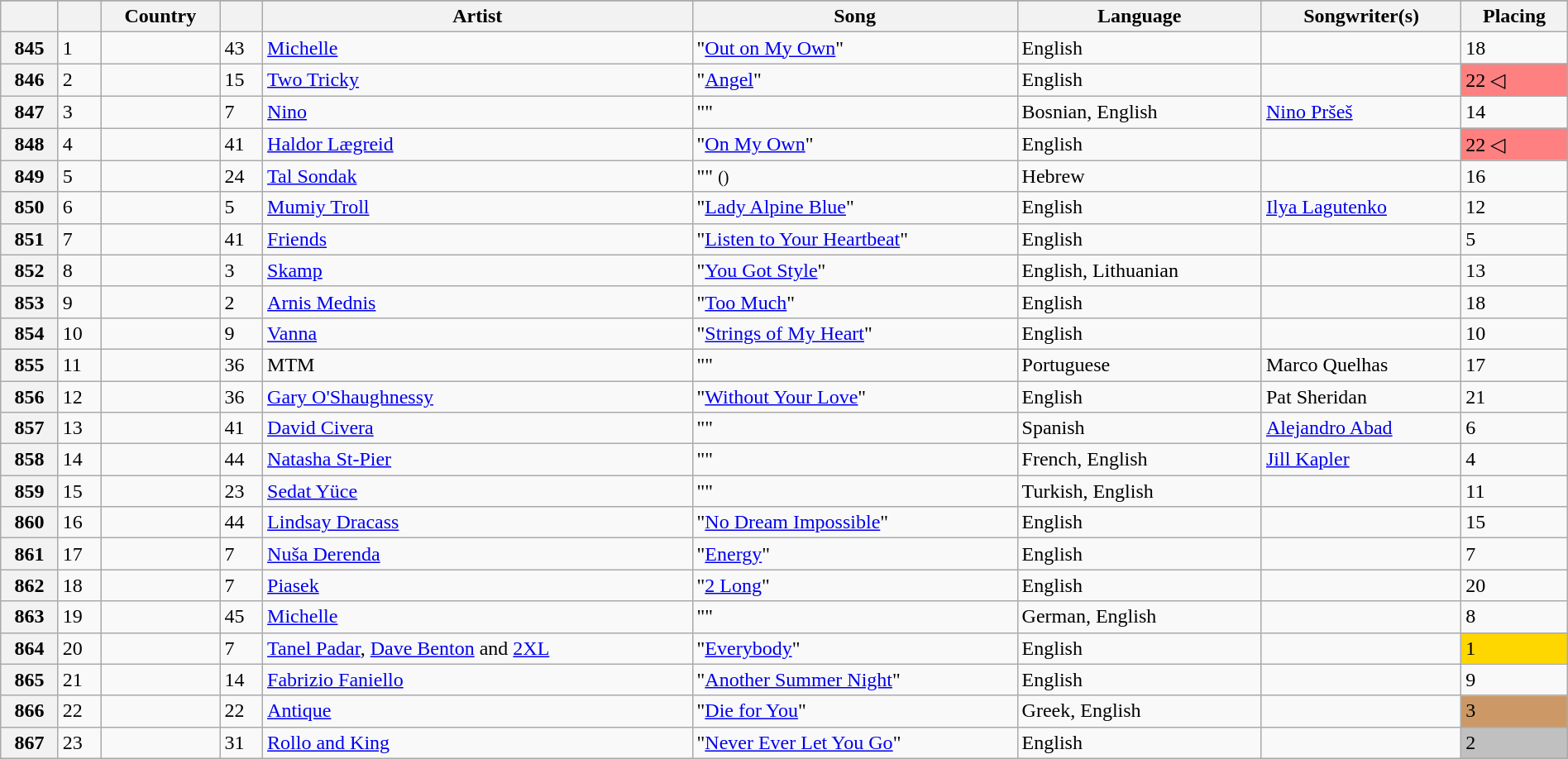<table class="wikitable plainrowheaders" style="width:100%">
<tr>
</tr>
<tr>
<th scope="col"></th>
<th scope="col"></th>
<th scope="col">Country</th>
<th scope="col"></th>
<th scope="col">Artist</th>
<th scope="col">Song</th>
<th scope="col">Language</th>
<th scope="col">Songwriter(s)</th>
<th scope="col">Placing</th>
</tr>
<tr>
<th scope="row">845</th>
<td>1</td>
<td></td>
<td>43</td>
<td><a href='#'>Michelle</a></td>
<td>"<a href='#'>Out on My Own</a>"</td>
<td>English</td>
<td></td>
<td>18</td>
</tr>
<tr>
<th scope="row">846</th>
<td>2</td>
<td></td>
<td>15</td>
<td><a href='#'>Two Tricky</a></td>
<td>"<a href='#'>Angel</a>"</td>
<td>English</td>
<td></td>
<td bgcolor="#FE8080">22 ◁</td>
</tr>
<tr>
<th scope="row">847</th>
<td>3</td>
<td></td>
<td>7</td>
<td><a href='#'>Nino</a></td>
<td>""</td>
<td>Bosnian, English</td>
<td><a href='#'>Nino Pršeš</a></td>
<td>14</td>
</tr>
<tr>
<th scope="row">848</th>
<td>4</td>
<td></td>
<td>41</td>
<td><a href='#'>Haldor Lægreid</a></td>
<td>"<a href='#'>On My Own</a>"</td>
<td>English</td>
<td></td>
<td bgcolor="#FE8080">22 ◁</td>
</tr>
<tr>
<th scope="row">849</th>
<td>5</td>
<td></td>
<td>24</td>
<td><a href='#'>Tal Sondak</a></td>
<td>"" <small>()</small></td>
<td>Hebrew</td>
<td></td>
<td>16</td>
</tr>
<tr>
<th scope="row">850</th>
<td>6</td>
<td></td>
<td>5</td>
<td><a href='#'>Mumiy Troll</a></td>
<td>"<a href='#'>Lady Alpine Blue</a>"</td>
<td>English</td>
<td><a href='#'>Ilya Lagutenko</a></td>
<td>12</td>
</tr>
<tr>
<th scope="row">851</th>
<td>7</td>
<td></td>
<td>41</td>
<td><a href='#'>Friends</a></td>
<td>"<a href='#'>Listen to Your Heartbeat</a>"</td>
<td>English</td>
<td></td>
<td>5</td>
</tr>
<tr>
<th scope="row">852</th>
<td>8</td>
<td></td>
<td>3</td>
<td><a href='#'>Skamp</a></td>
<td>"<a href='#'>You Got Style</a>"</td>
<td>English, Lithuanian</td>
<td></td>
<td>13</td>
</tr>
<tr>
<th scope="row">853</th>
<td>9</td>
<td></td>
<td>2</td>
<td><a href='#'>Arnis Mednis</a></td>
<td>"<a href='#'>Too Much</a>"</td>
<td>English</td>
<td></td>
<td>18</td>
</tr>
<tr>
<th scope="row">854</th>
<td>10</td>
<td></td>
<td>9</td>
<td><a href='#'>Vanna</a></td>
<td>"<a href='#'>Strings of My Heart</a>"</td>
<td>English</td>
<td></td>
<td>10</td>
</tr>
<tr>
<th scope="row">855</th>
<td>11</td>
<td></td>
<td>36</td>
<td>MTM</td>
<td>""</td>
<td>Portuguese</td>
<td>Marco Quelhas</td>
<td>17</td>
</tr>
<tr>
<th scope="row">856</th>
<td>12</td>
<td></td>
<td>36</td>
<td><a href='#'>Gary O'Shaughnessy</a></td>
<td>"<a href='#'>Without Your Love</a>"</td>
<td>English</td>
<td>Pat Sheridan</td>
<td>21</td>
</tr>
<tr>
<th scope="row">857</th>
<td>13</td>
<td></td>
<td>41</td>
<td><a href='#'>David Civera</a></td>
<td>""</td>
<td>Spanish</td>
<td><a href='#'>Alejandro Abad</a></td>
<td>6</td>
</tr>
<tr>
<th scope="row">858</th>
<td>14</td>
<td></td>
<td>44</td>
<td><a href='#'>Natasha St-Pier</a></td>
<td>""</td>
<td>French, English</td>
<td><a href='#'>Jill Kapler</a></td>
<td>4</td>
</tr>
<tr>
<th scope="row">859</th>
<td>15</td>
<td></td>
<td>23</td>
<td><a href='#'>Sedat Yüce</a></td>
<td>""</td>
<td>Turkish, English</td>
<td></td>
<td>11</td>
</tr>
<tr>
<th scope="row">860</th>
<td>16</td>
<td></td>
<td>44</td>
<td><a href='#'>Lindsay Dracass</a></td>
<td>"<a href='#'>No Dream Impossible</a>"</td>
<td>English</td>
<td></td>
<td>15</td>
</tr>
<tr>
<th scope="row">861</th>
<td>17</td>
<td></td>
<td>7</td>
<td><a href='#'>Nuša Derenda</a></td>
<td>"<a href='#'>Energy</a>"</td>
<td>English</td>
<td></td>
<td>7</td>
</tr>
<tr>
<th scope="row">862</th>
<td>18</td>
<td></td>
<td>7</td>
<td><a href='#'>Piasek</a></td>
<td>"<a href='#'>2 Long</a>"</td>
<td>English</td>
<td></td>
<td>20</td>
</tr>
<tr>
<th scope="row">863</th>
<td>19</td>
<td></td>
<td>45</td>
<td><a href='#'>Michelle</a></td>
<td>""</td>
<td>German, English</td>
<td></td>
<td>8</td>
</tr>
<tr>
<th scope="row">864</th>
<td>20</td>
<td></td>
<td>7</td>
<td><a href='#'>Tanel Padar</a>, <a href='#'>Dave Benton</a> and <a href='#'>2XL</a></td>
<td>"<a href='#'>Everybody</a>"</td>
<td>English</td>
<td></td>
<td bgcolor="gold">1</td>
</tr>
<tr>
<th scope="row">865</th>
<td>21</td>
<td></td>
<td>14</td>
<td><a href='#'>Fabrizio Faniello</a></td>
<td>"<a href='#'>Another Summer Night</a>"</td>
<td>English</td>
<td></td>
<td>9</td>
</tr>
<tr>
<th scope="row">866</th>
<td>22</td>
<td></td>
<td>22</td>
<td><a href='#'>Antique</a></td>
<td>"<a href='#'>Die for You</a>"</td>
<td>Greek, English</td>
<td></td>
<td bgcolor="#C96">3</td>
</tr>
<tr>
<th scope="row">867</th>
<td>23</td>
<td></td>
<td>31</td>
<td><a href='#'>Rollo and King</a></td>
<td>"<a href='#'>Never Ever Let You Go</a>"</td>
<td>English</td>
<td></td>
<td bgcolor="silver">2</td>
</tr>
</table>
